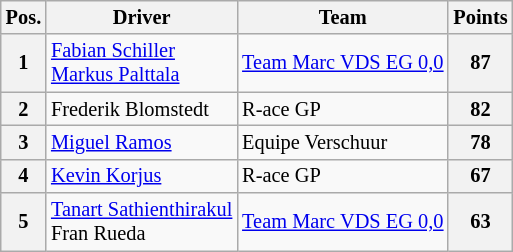<table class="wikitable" style="font-size: 85%">
<tr>
<th>Pos.</th>
<th>Driver</th>
<th>Team</th>
<th>Points</th>
</tr>
<tr>
<th>1</th>
<td> <a href='#'>Fabian Schiller</a><br> <a href='#'>Markus Palttala</a></td>
<td> <a href='#'>Team Marc VDS EG 0,0</a></td>
<th>87</th>
</tr>
<tr>
<th>2</th>
<td> Frederik Blomstedt</td>
<td> R-ace GP</td>
<th>82</th>
</tr>
<tr>
<th>3</th>
<td> <a href='#'>Miguel Ramos</a></td>
<td> Equipe Verschuur</td>
<th>78</th>
</tr>
<tr>
<th>4</th>
<td> <a href='#'>Kevin Korjus</a></td>
<td> R-ace GP</td>
<th>67</th>
</tr>
<tr>
<th>5</th>
<td> <a href='#'>Tanart Sathienthirakul</a><br> Fran Rueda</td>
<td> <a href='#'>Team Marc VDS EG 0,0</a></td>
<th>63</th>
</tr>
</table>
